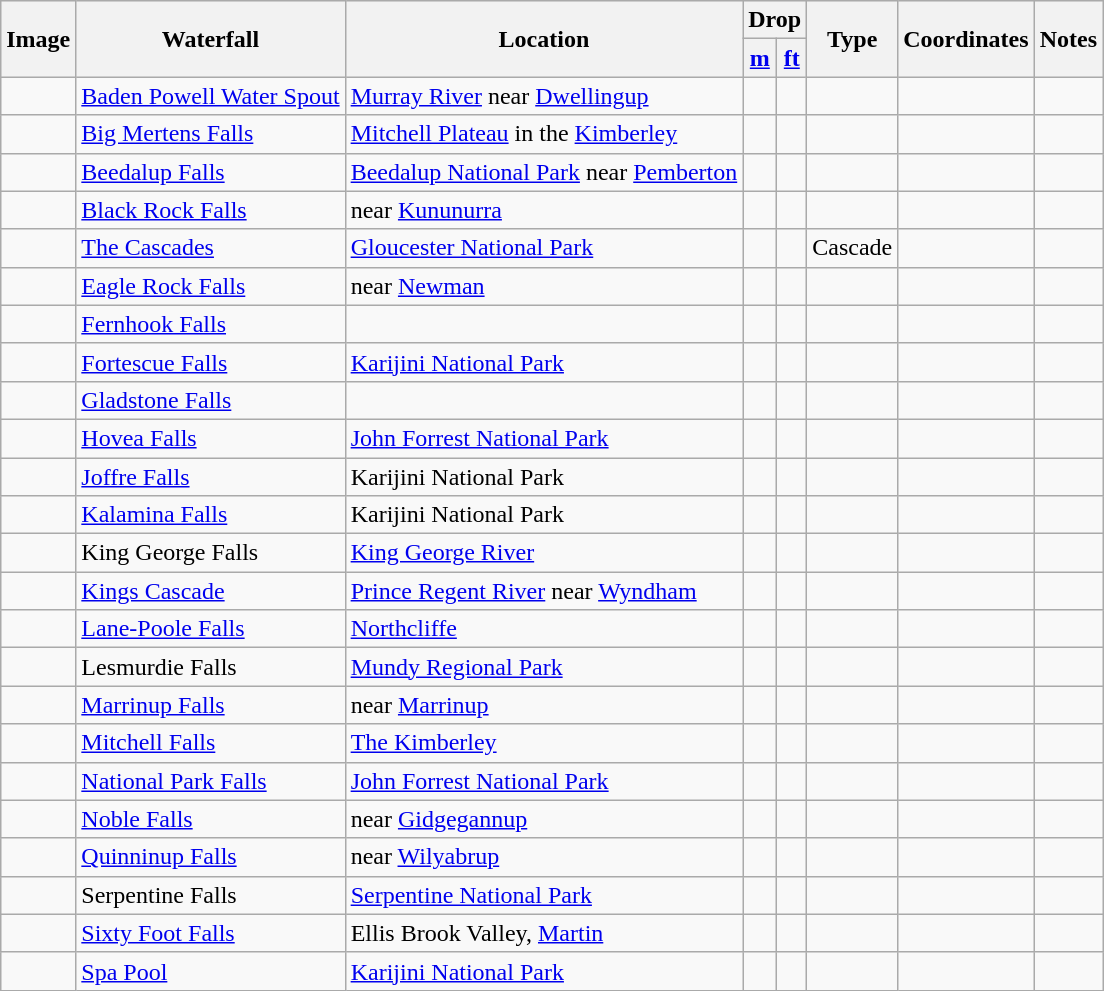<table class="wikitable sortable">
<tr style="background:#efefef;">
<th rowspan=2>Image</th>
<th rowspan=2>Waterfall</th>
<th rowspan=2>Location</th>
<th colspan=2>Drop</th>
<th rowspan=2>Type</th>
<th rowspan=2>Coordinates</th>
<th rowspan=2>Notes</th>
</tr>
<tr>
<th><a href='#'>m</a></th>
<th><a href='#'>ft</a></th>
</tr>
<tr>
<td></td>
<td><a href='#'>Baden Powell Water Spout</a></td>
<td><a href='#'>Murray River</a> near <a href='#'>Dwellingup</a></td>
<td></td>
<td></td>
<td></td>
<td></td>
<td></td>
</tr>
<tr>
<td></td>
<td><a href='#'>Big Mertens Falls</a></td>
<td><a href='#'>Mitchell Plateau</a> in the <a href='#'>Kimberley</a></td>
<td></td>
<td></td>
<td></td>
<td></td>
<td></td>
</tr>
<tr>
<td></td>
<td><a href='#'>Beedalup Falls</a></td>
<td><a href='#'>Beedalup National Park</a> near <a href='#'>Pemberton</a></td>
<td></td>
<td></td>
<td></td>
<td></td>
<td></td>
</tr>
<tr>
<td></td>
<td><a href='#'>Black Rock Falls</a></td>
<td>near <a href='#'>Kununurra</a></td>
<td></td>
<td></td>
<td></td>
<td></td>
<td></td>
</tr>
<tr>
<td></td>
<td><a href='#'>The Cascades</a></td>
<td><a href='#'>Gloucester National Park</a></td>
<td></td>
<td></td>
<td>Cascade</td>
<td></td>
<td></td>
</tr>
<tr>
<td></td>
<td><a href='#'>Eagle Rock Falls</a></td>
<td>near <a href='#'>Newman</a></td>
<td></td>
<td></td>
<td></td>
<td></td>
<td></td>
</tr>
<tr>
<td></td>
<td><a href='#'>Fernhook Falls</a></td>
<td></td>
<td></td>
<td></td>
<td></td>
<td></td>
<td></td>
</tr>
<tr>
<td></td>
<td><a href='#'>Fortescue Falls</a></td>
<td><a href='#'>Karijini National Park</a></td>
<td></td>
<td></td>
<td></td>
<td></td>
<td></td>
</tr>
<tr>
<td></td>
<td><a href='#'>Gladstone Falls</a></td>
<td></td>
<td></td>
<td></td>
<td></td>
<td></td>
<td></td>
</tr>
<tr>
<td></td>
<td><a href='#'>Hovea Falls</a></td>
<td><a href='#'>John Forrest National Park</a></td>
<td></td>
<td></td>
<td></td>
<td></td>
<td></td>
</tr>
<tr>
<td></td>
<td><a href='#'>Joffre Falls</a></td>
<td>Karijini National Park</td>
<td></td>
<td></td>
<td></td>
<td></td>
<td></td>
</tr>
<tr>
<td></td>
<td><a href='#'>Kalamina Falls</a></td>
<td>Karijini National Park</td>
<td></td>
<td></td>
<td></td>
<td></td>
<td></td>
</tr>
<tr>
<td></td>
<td>King George Falls</td>
<td><a href='#'>King George River</a></td>
<td></td>
<td></td>
<td></td>
<td></td>
<td></td>
</tr>
<tr>
<td></td>
<td><a href='#'>Kings Cascade</a></td>
<td><a href='#'>Prince Regent River</a> near <a href='#'>Wyndham</a></td>
<td></td>
<td></td>
<td></td>
<td></td>
<td></td>
</tr>
<tr>
<td></td>
<td><a href='#'>Lane-Poole Falls</a></td>
<td><a href='#'>Northcliffe</a></td>
<td></td>
<td></td>
<td></td>
<td></td>
<td></td>
</tr>
<tr>
<td></td>
<td>Lesmurdie Falls</td>
<td><a href='#'>Mundy Regional Park</a></td>
<td></td>
<td></td>
<td></td>
<td></td>
<td></td>
</tr>
<tr>
<td></td>
<td><a href='#'>Marrinup Falls</a></td>
<td>near <a href='#'>Marrinup</a></td>
<td></td>
<td></td>
<td></td>
<td></td>
<td></td>
</tr>
<tr>
<td></td>
<td><a href='#'>Mitchell Falls</a></td>
<td><a href='#'>The Kimberley</a></td>
<td></td>
<td></td>
<td></td>
<td></td>
<td></td>
</tr>
<tr>
<td></td>
<td><a href='#'>National Park Falls</a></td>
<td><a href='#'>John Forrest National Park</a></td>
<td></td>
<td></td>
<td></td>
<td></td>
<td></td>
</tr>
<tr>
<td></td>
<td><a href='#'>Noble Falls</a></td>
<td>near <a href='#'>Gidgegannup</a></td>
<td></td>
<td></td>
<td></td>
<td></td>
<td></td>
</tr>
<tr>
<td></td>
<td><a href='#'>Quinninup Falls</a></td>
<td>near <a href='#'>Wilyabrup</a></td>
<td></td>
<td></td>
<td></td>
<td></td>
<td></td>
</tr>
<tr>
<td></td>
<td>Serpentine Falls</td>
<td><a href='#'>Serpentine National Park</a></td>
<td></td>
<td></td>
<td></td>
<td></td>
<td></td>
</tr>
<tr>
<td></td>
<td><a href='#'>Sixty Foot Falls</a></td>
<td>Ellis Brook Valley, <a href='#'>Martin</a></td>
<td></td>
<td></td>
<td></td>
<td></td>
<td></td>
</tr>
<tr>
<td></td>
<td><a href='#'>Spa Pool</a></td>
<td><a href='#'>Karijini National Park</a></td>
<td></td>
<td></td>
<td></td>
<td></td>
<td></td>
</tr>
</table>
